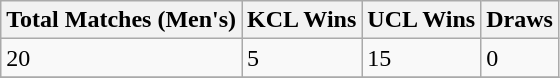<table class="wikitable">
<tr>
<th>Total Matches (Men's)</th>
<th>KCL Wins</th>
<th>UCL Wins</th>
<th>Draws</th>
</tr>
<tr>
<td>20</td>
<td>5</td>
<td>15</td>
<td>0</td>
</tr>
<tr>
</tr>
</table>
